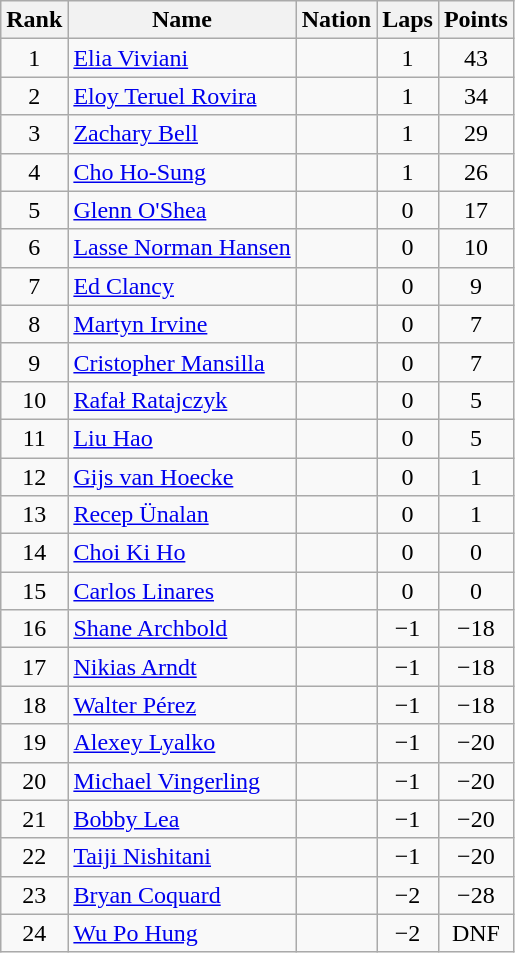<table class="wikitable sortable" style="text-align:center">
<tr>
<th>Rank</th>
<th>Name</th>
<th>Nation</th>
<th>Laps</th>
<th>Points</th>
</tr>
<tr>
<td>1</td>
<td align=left><a href='#'>Elia Viviani</a></td>
<td align=left></td>
<td>1</td>
<td>43</td>
</tr>
<tr>
<td>2</td>
<td align=left><a href='#'>Eloy Teruel Rovira</a></td>
<td align=left></td>
<td>1</td>
<td>34</td>
</tr>
<tr>
<td>3</td>
<td align=left><a href='#'>Zachary Bell</a></td>
<td align=left></td>
<td>1</td>
<td>29</td>
</tr>
<tr>
<td>4</td>
<td align=left><a href='#'>Cho Ho-Sung</a></td>
<td align=left></td>
<td>1</td>
<td>26</td>
</tr>
<tr>
<td>5</td>
<td align=left><a href='#'>Glenn O'Shea</a></td>
<td align=left></td>
<td>0</td>
<td>17</td>
</tr>
<tr>
<td>6</td>
<td align=left><a href='#'>Lasse Norman Hansen</a></td>
<td align=left></td>
<td>0</td>
<td>10</td>
</tr>
<tr>
<td>7</td>
<td align=left><a href='#'>Ed Clancy</a></td>
<td align=left></td>
<td>0</td>
<td>9</td>
</tr>
<tr>
<td>8</td>
<td align=left><a href='#'>Martyn Irvine</a></td>
<td align=left></td>
<td>0</td>
<td>7</td>
</tr>
<tr>
<td>9</td>
<td align=left><a href='#'>Cristopher Mansilla</a></td>
<td align=left></td>
<td>0</td>
<td>7</td>
</tr>
<tr>
<td>10</td>
<td align=left><a href='#'>Rafał Ratajczyk</a></td>
<td align=left></td>
<td>0</td>
<td>5</td>
</tr>
<tr>
<td>11</td>
<td align=left><a href='#'>Liu Hao</a></td>
<td align=left></td>
<td>0</td>
<td>5</td>
</tr>
<tr>
<td>12</td>
<td align=left><a href='#'>Gijs van Hoecke</a></td>
<td align=left></td>
<td>0</td>
<td>1</td>
</tr>
<tr>
<td>13</td>
<td align=left><a href='#'>Recep Ünalan</a></td>
<td align=left></td>
<td>0</td>
<td>1</td>
</tr>
<tr>
<td>14</td>
<td align=left><a href='#'>Choi Ki Ho</a></td>
<td align=left></td>
<td>0</td>
<td>0</td>
</tr>
<tr>
<td>15</td>
<td align=left><a href='#'>Carlos Linares</a></td>
<td align=left></td>
<td>0</td>
<td>0</td>
</tr>
<tr>
<td>16</td>
<td align=left><a href='#'>Shane Archbold</a></td>
<td align=left></td>
<td>−1</td>
<td>−18</td>
</tr>
<tr>
<td>17</td>
<td align=left><a href='#'>Nikias Arndt</a></td>
<td align=left></td>
<td>−1</td>
<td>−18</td>
</tr>
<tr>
<td>18</td>
<td align=left><a href='#'>Walter Pérez</a></td>
<td align=left></td>
<td>−1</td>
<td>−18</td>
</tr>
<tr>
<td>19</td>
<td align=left><a href='#'>Alexey Lyalko</a></td>
<td align=left></td>
<td>−1</td>
<td>−20</td>
</tr>
<tr>
<td>20</td>
<td align=left><a href='#'>Michael Vingerling</a></td>
<td align=left></td>
<td>−1</td>
<td>−20</td>
</tr>
<tr>
<td>21</td>
<td align=left><a href='#'>Bobby Lea</a></td>
<td align=left></td>
<td>−1</td>
<td>−20</td>
</tr>
<tr>
<td>22</td>
<td align=left><a href='#'>Taiji Nishitani</a></td>
<td align=left></td>
<td>−1</td>
<td>−20</td>
</tr>
<tr>
<td>23</td>
<td align=left><a href='#'>Bryan Coquard</a></td>
<td align=left></td>
<td>−2</td>
<td>−28</td>
</tr>
<tr>
<td>24</td>
<td align=left><a href='#'>Wu Po Hung</a></td>
<td align=left></td>
<td>−2</td>
<td>DNF</td>
</tr>
</table>
